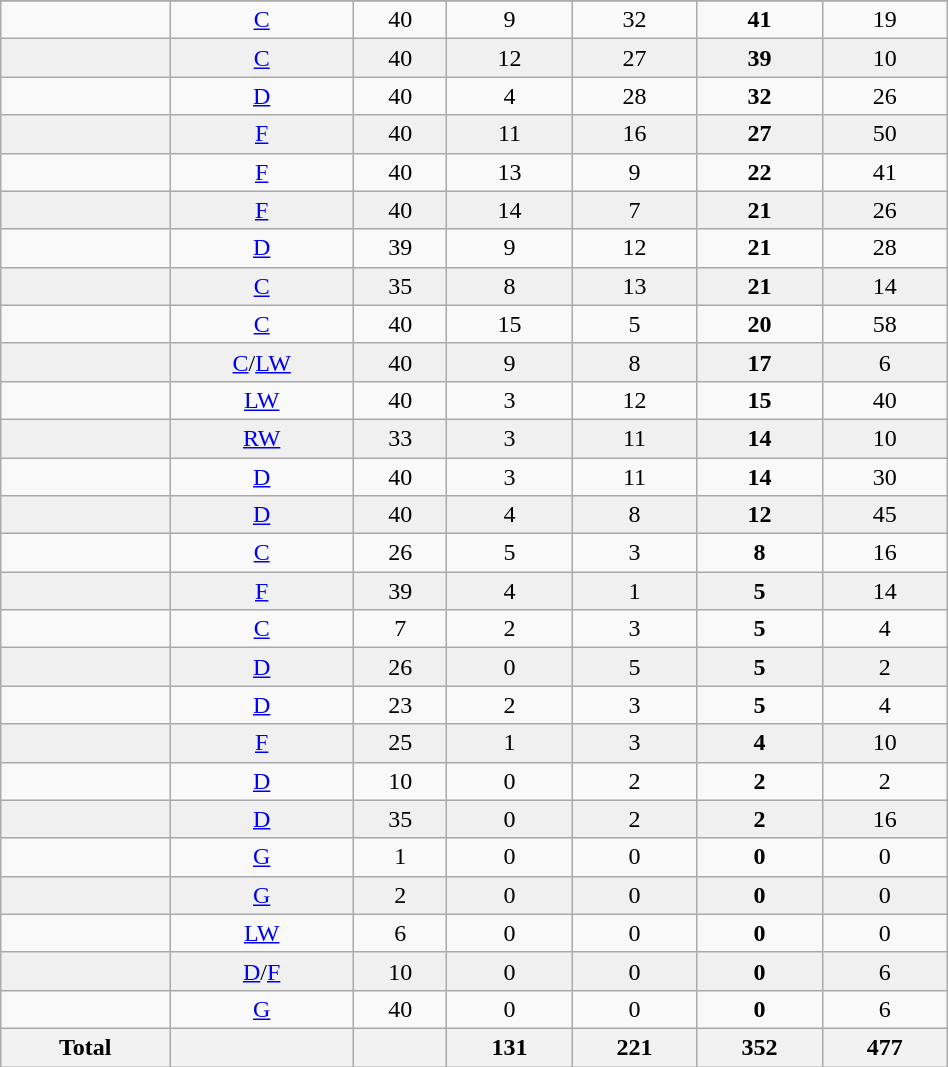<table class="wikitable sortable" width ="50%">
<tr align="center">
</tr>
<tr align="center" bgcolor="">
<td></td>
<td><a href='#'>C</a></td>
<td>40</td>
<td>9</td>
<td>32</td>
<td><strong>41</strong></td>
<td>19</td>
</tr>
<tr align="center" bgcolor="f0f0f0">
<td></td>
<td><a href='#'>C</a></td>
<td>40</td>
<td>12</td>
<td>27</td>
<td><strong>39</strong></td>
<td>10</td>
</tr>
<tr align="center" bgcolor="">
<td></td>
<td><a href='#'>D</a></td>
<td>40</td>
<td>4</td>
<td>28</td>
<td><strong>32</strong></td>
<td>26</td>
</tr>
<tr align="center" bgcolor="f0f0f0">
<td></td>
<td><a href='#'>F</a></td>
<td>40</td>
<td>11</td>
<td>16</td>
<td><strong>27</strong></td>
<td>50</td>
</tr>
<tr align="center" bgcolor="">
<td></td>
<td><a href='#'>F</a></td>
<td>40</td>
<td>13</td>
<td>9</td>
<td><strong>22</strong></td>
<td>41</td>
</tr>
<tr align="center" bgcolor="f0f0f0">
<td></td>
<td><a href='#'>F</a></td>
<td>40</td>
<td>14</td>
<td>7</td>
<td><strong>21</strong></td>
<td>26</td>
</tr>
<tr align="center" bgcolor="">
<td></td>
<td><a href='#'>D</a></td>
<td>39</td>
<td>9</td>
<td>12</td>
<td><strong>21</strong></td>
<td>28</td>
</tr>
<tr align="center" bgcolor="f0f0f0">
<td></td>
<td><a href='#'>C</a></td>
<td>35</td>
<td>8</td>
<td>13</td>
<td><strong>21</strong></td>
<td>14</td>
</tr>
<tr align="center" bgcolor="">
<td></td>
<td><a href='#'>C</a></td>
<td>40</td>
<td>15</td>
<td>5</td>
<td><strong>20</strong></td>
<td>58</td>
</tr>
<tr align="center" bgcolor="f0f0f0">
<td></td>
<td><a href='#'>C</a>/<a href='#'>LW</a></td>
<td>40</td>
<td>9</td>
<td>8</td>
<td><strong>17</strong></td>
<td>6</td>
</tr>
<tr align="center" bgcolor="">
<td></td>
<td><a href='#'>LW</a></td>
<td>40</td>
<td>3</td>
<td>12</td>
<td><strong>15</strong></td>
<td>40</td>
</tr>
<tr align="center" bgcolor="f0f0f0">
<td></td>
<td><a href='#'>RW</a></td>
<td>33</td>
<td>3</td>
<td>11</td>
<td><strong>14</strong></td>
<td>10</td>
</tr>
<tr align="center" bgcolor="">
<td></td>
<td><a href='#'>D</a></td>
<td>40</td>
<td>3</td>
<td>11</td>
<td><strong>14</strong></td>
<td>30</td>
</tr>
<tr align="center" bgcolor="f0f0f0">
<td></td>
<td><a href='#'>D</a></td>
<td>40</td>
<td>4</td>
<td>8</td>
<td><strong>12</strong></td>
<td>45</td>
</tr>
<tr align="center" bgcolor="">
<td></td>
<td><a href='#'>C</a></td>
<td>26</td>
<td>5</td>
<td>3</td>
<td><strong>8</strong></td>
<td>16</td>
</tr>
<tr align="center" bgcolor="f0f0f0">
<td></td>
<td><a href='#'>F</a></td>
<td>39</td>
<td>4</td>
<td>1</td>
<td><strong>5</strong></td>
<td>14</td>
</tr>
<tr align="center" bgcolor="">
<td></td>
<td><a href='#'>C</a></td>
<td>7</td>
<td>2</td>
<td>3</td>
<td><strong>5</strong></td>
<td>4</td>
</tr>
<tr align="center" bgcolor="f0f0f0">
<td></td>
<td><a href='#'>D</a></td>
<td>26</td>
<td>0</td>
<td>5</td>
<td><strong>5</strong></td>
<td>2</td>
</tr>
<tr align="center" bgcolor="">
<td></td>
<td><a href='#'>D</a></td>
<td>23</td>
<td>2</td>
<td>3</td>
<td><strong>5</strong></td>
<td>4</td>
</tr>
<tr align="center" bgcolor="f0f0f0">
<td></td>
<td><a href='#'>F</a></td>
<td>25</td>
<td>1</td>
<td>3</td>
<td><strong>4</strong></td>
<td>10</td>
</tr>
<tr align="center" bgcolor="">
<td></td>
<td><a href='#'>D</a></td>
<td>10</td>
<td>0</td>
<td>2</td>
<td><strong>2</strong></td>
<td>2</td>
</tr>
<tr align="center" bgcolor="f0f0f0">
<td></td>
<td><a href='#'>D</a></td>
<td>35</td>
<td>0</td>
<td>2</td>
<td><strong>2</strong></td>
<td>16</td>
</tr>
<tr align="center" bgcolor="">
<td></td>
<td><a href='#'>G</a></td>
<td>1</td>
<td>0</td>
<td>0</td>
<td><strong>0</strong></td>
<td>0</td>
</tr>
<tr align="center" bgcolor="f0f0f0">
<td></td>
<td><a href='#'>G</a></td>
<td>2</td>
<td>0</td>
<td>0</td>
<td><strong>0</strong></td>
<td>0</td>
</tr>
<tr align="center" bgcolor="">
<td></td>
<td><a href='#'>LW</a></td>
<td>6</td>
<td>0</td>
<td>0</td>
<td><strong>0</strong></td>
<td>0</td>
</tr>
<tr align="center" bgcolor="f0f0f0">
<td></td>
<td><a href='#'>D</a>/<a href='#'>F</a></td>
<td>10</td>
<td>0</td>
<td>0</td>
<td><strong>0</strong></td>
<td>6</td>
</tr>
<tr align="center" bgcolor="">
<td></td>
<td><a href='#'>G</a></td>
<td>40</td>
<td>0</td>
<td>0</td>
<td><strong>0</strong></td>
<td>6</td>
</tr>
<tr>
<th>Total</th>
<th></th>
<th></th>
<th>131</th>
<th>221</th>
<th>352</th>
<th>477</th>
</tr>
</table>
